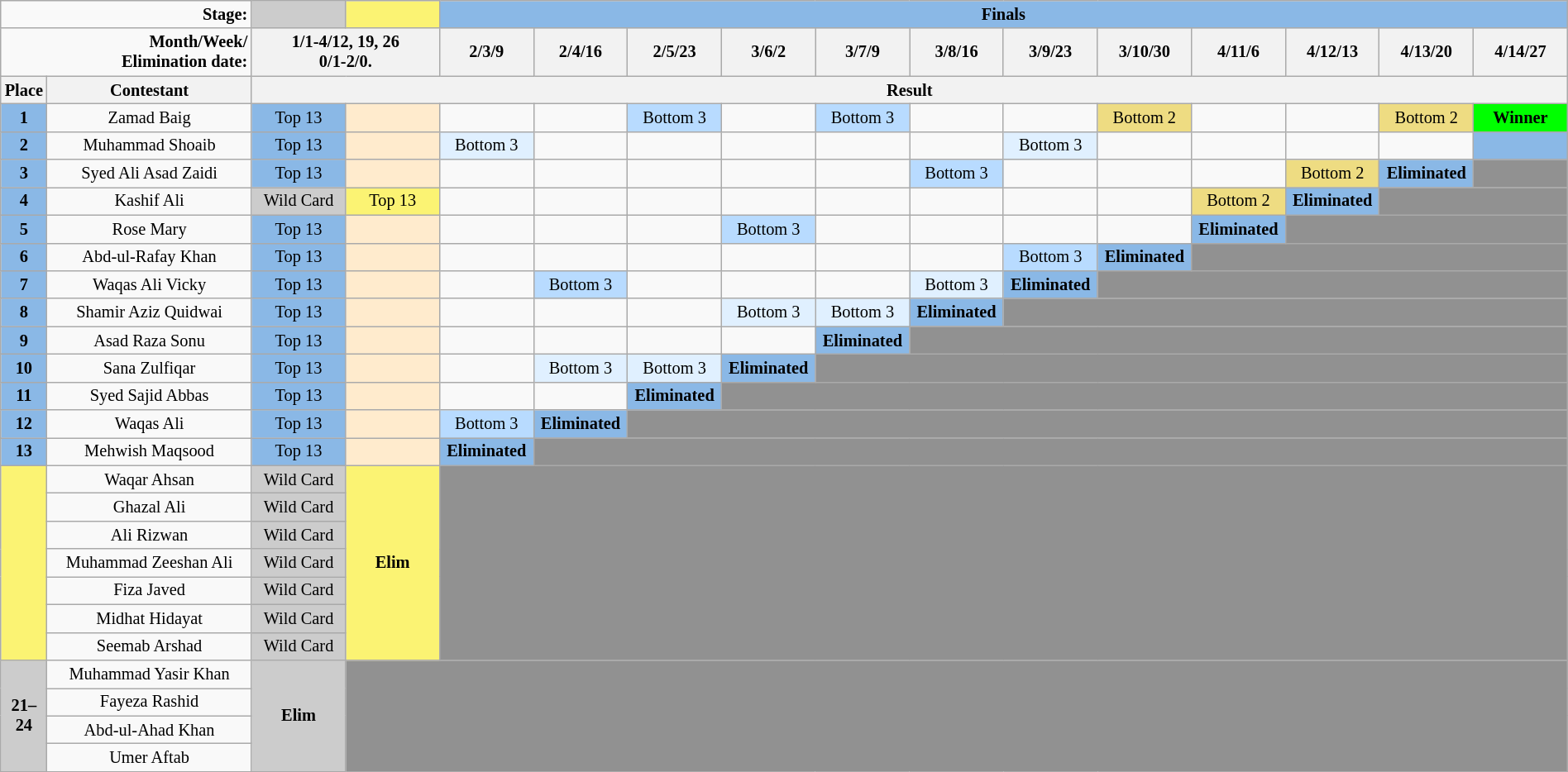<table class="wikitable" style="margin:1em auto; text-align:center; font-size:85%">
<tr>
<td colspan="2" style="text-align:right;"><strong>Stage:</strong></td>
<td style="width:6%; background:#ccc;"></td>
<td style="width:6%; background:#fbf373;"></td>
<td colspan="14" style="background:#8ab8e6;"><strong>Finals</strong></td>
</tr>
<tr>
<td colspan="2" style="text-align:right;"><strong>Month/Week/<br>Elimination date:</strong></td>
<th colspan="2">1/1-4/12, 19, 26 <br> 0/1-2/0.</th>
<th width=6%>2/3/9</th>
<th width=6%>2/4/16</th>
<th width=6%>2/5/23</th>
<th width=6%>3/6/2</th>
<th width=6%>3/7/9</th>
<th width=6%>3/8/16</th>
<th width=6%>3/9/23</th>
<th width=6%>3/10/30 </th>
<th width=6%>4/11/6</th>
<th width=6%>4/12/13</th>
<th width=6%>4/13/20</th>
<th width=6%>4/14/27</th>
</tr>
<tr>
<th style="width:35px;">Place</th>
<th style="width:3950px;">Contestant</th>
<th colspan="16">Result</th>
</tr>
<tr>
<td style="background:#8ab8e6;"><strong>1</strong></td>
<td>Zamad Baig</td>
<td style="background:#8ab8e6;">Top 13</td>
<td style="background:#FFEBCD;"></td>
<td></td>
<td></td>
<td style="background:#b8dbff;">Bottom 3</td>
<td></td>
<td style="background:#b8dbff;">Bottom 3</td>
<td></td>
<td></td>
<td style="background:#EEDC82;">Bottom 2</td>
<td></td>
<td></td>
<td style="background:#EEDC82;">Bottom 2</td>
<td style="background:lime;"><strong>Winner</strong></td>
</tr>
<tr>
<td style="background:#8ab8e6;"><strong>2</strong></td>
<td>Muhammad Shoaib</td>
<td style="background:#8ab8e6">Top 13</td>
<td style="background:#FFEBCD;"></td>
<td style="background:#e0f0ff;">Bottom 3</td>
<td></td>
<td></td>
<td></td>
<td></td>
<td></td>
<td style="background:#e0f0ff;">Bottom 3</td>
<td></td>
<td></td>
<td></td>
<td></td>
<td style="background:#8ab8e6;"></td>
</tr>
<tr>
<td style="background:#8ab8e6;"><strong>3</strong></td>
<td>Syed Ali Asad Zaidi</td>
<td style="background:#8ab8e6;">Top 13</td>
<td style="background:#FFEBCD;"></td>
<td></td>
<td></td>
<td></td>
<td></td>
<td></td>
<td style="background:#b8dbff;">Bottom 3</td>
<td></td>
<td></td>
<td></td>
<td style="background:#EEDC82;">Bottom 2</td>
<td style="background:#8ab8e6;"><strong>Eliminated</strong></td>
<td style="background:#919191;" colspan="3"></td>
</tr>
<tr>
<td style="background:#8ab8e6;"><strong>4</strong></td>
<td>Kashif Ali</td>
<td style="background:#ccc">Wild Card</td>
<td style="background:#fbf373">Top 13</td>
<td></td>
<td></td>
<td></td>
<td></td>
<td></td>
<td></td>
<td></td>
<td></td>
<td style="background:#EEDC82;">Bottom 2</td>
<td style="background:#8ab8e6;"><strong>Eliminated</strong></td>
<td style="background:#919191;" colspan="4"></td>
</tr>
<tr>
<td style="background:#8ab8e6;"><strong>5</strong></td>
<td>Rose Mary</td>
<td style="background:#8ab8e6">Top 13</td>
<td style="background:#FFEBCD;"></td>
<td></td>
<td></td>
<td></td>
<td style="background:#b8dbff;">Bottom 3</td>
<td></td>
<td></td>
<td></td>
<td></td>
<td style="background:#8ab8e6;"><strong>Eliminated</strong></td>
<td style="background:#919191;" colspan="5"></td>
</tr>
<tr>
<td style="background:#8ab8e6;"><strong>6</strong></td>
<td>Abd-ul-Rafay Khan</td>
<td style="background:#8ab8e6;">Top 13</td>
<td style="background:#FFEBCD;"></td>
<td></td>
<td></td>
<td></td>
<td></td>
<td></td>
<td></td>
<td style="background:#b8dbff;">Bottom 3</td>
<td style="background:#8ab8e6;"><strong>Eliminated</strong></td>
<td style="background:#919191;" colspan="6"></td>
</tr>
<tr>
<td style="background:#8ab8e6;"><strong>7</strong></td>
<td>Waqas Ali Vicky</td>
<td style="background:#8ab8e6">Top 13</td>
<td style="background:#FFEBCD;"></td>
<td></td>
<td style="background:#b8dbff;">Bottom 3</td>
<td></td>
<td></td>
<td></td>
<td style="background:#e0f0ff;">Bottom 3</td>
<td style="background:#8ab8e6;"><strong>Eliminated</strong></td>
<td style="background:#919191;" colspan="7"></td>
</tr>
<tr>
<td style="background:#8ab8e6;"><strong>8</strong></td>
<td>Shamir Aziz Quidwai</td>
<td style="background:#8ab8e6;">Top 13</td>
<td style="background:#FFEBCD;"></td>
<td></td>
<td></td>
<td></td>
<td style="background:#e0f0ff;">Bottom 3</td>
<td style="background:#e0f0ff;">Bottom 3</td>
<td style="background:#8ab8e6;"><strong>Eliminated</strong></td>
<td style="background:#919191;" colspan="8"></td>
</tr>
<tr>
<td style="background:#8ab8e6;"><strong>9</strong></td>
<td>Asad Raza Sonu</td>
<td style="background:#8ab8e6">Top 13</td>
<td style="background:#FFEBCD;"></td>
<td></td>
<td></td>
<td></td>
<td></td>
<td style="background:#8ab8e6;"><strong>Eliminated</strong></td>
<td style="background:#919191;" colspan="9"></td>
</tr>
<tr>
<td style="background:#8ab8e6;"><strong>10</strong></td>
<td>Sana Zulfiqar</td>
<td style="background:#8ab8e6">Top 13</td>
<td style="background:#FFEBCD;"></td>
<td></td>
<td style="background:#e0f0ff;">Bottom 3</td>
<td style="background:#e0f0ff;">Bottom 3</td>
<td style="background:#8ab8e6;"><strong>Eliminated</strong></td>
<td style="background:#919191;" colspan="10"></td>
</tr>
<tr>
<td style="background:#8ab8e6;"><strong>11</strong></td>
<td>Syed Sajid Abbas</td>
<td style="background:#8ab8e6">Top 13</td>
<td style="background:#FFEBCD;"></td>
<td></td>
<td></td>
<td style="background:#8ab8e6;"><strong>Eliminated</strong></td>
<td style="background:#919191;" colspan="11"></td>
</tr>
<tr>
<td style="background:#8ab8e6;"><strong>12</strong></td>
<td>Waqas Ali</td>
<td style="background:#8ab8e6">Top 13</td>
<td style="background:#FFEBCD;"></td>
<td style="background:#b8dbff;">Bottom 3</td>
<td style="background:#8ab8e6;"><strong>Eliminated</strong></td>
<td style="background:#919191;" colspan="12"></td>
</tr>
<tr>
<td style="background:#8ab8e6;"><strong>13</strong></td>
<td>Mehwish Maqsood</td>
<td style="background:#8ab8e6;">Top 13</td>
<td style="background:#FFEBCD;"></td>
<td style="background:#8ab8e6;"><strong>Eliminated</strong></td>
<td style="background:#919191;" colspan="13"></td>
</tr>
<tr>
<td style="background:#fbf373;" rowspan="7"></td>
<td>Waqar Ahsan</td>
<td style="background:#ccc;">Wild Card</td>
<td style="background:#fbf373;" rowspan="7"><strong>Elim</strong></td>
<td style="background:#919191;" colspan="14" rowspan="7"></td>
</tr>
<tr>
<td>Ghazal Ali</td>
<td style="background:#ccc;">Wild Card</td>
</tr>
<tr>
<td>Ali Rizwan</td>
<td style="background:#ccc;">Wild Card</td>
</tr>
<tr>
<td>Muhammad Zeeshan Ali</td>
<td style="background:#ccc;">Wild Card</td>
</tr>
<tr>
<td>Fiza Javed</td>
<td style="background:#ccc;">Wild Card</td>
</tr>
<tr>
<td>Midhat Hidayat</td>
<td style="background:#ccc;">Wild Card</td>
</tr>
<tr>
<td>Seemab Arshad</td>
<td style="background:#ccc;">Wild Card</td>
</tr>
<tr>
<td style="background:#ccc;" rowspan="4"><strong>21–24</strong></td>
<td>Muhammad Yasir Khan</td>
<td style="background:#ccc;" rowspan="4"><strong>Elim</strong></td>
<td style="background:#919191;" colspan="15" rowspan="4"></td>
</tr>
<tr>
<td>Fayeza Rashid</td>
</tr>
<tr>
<td>Abd-ul-Ahad Khan</td>
</tr>
<tr>
<td>Umer Aftab</td>
</tr>
</table>
